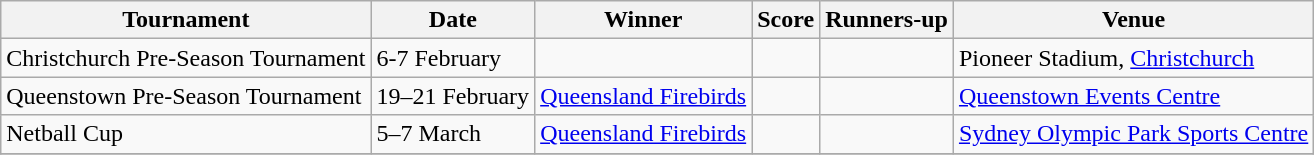<table class="wikitable collapsible">
<tr>
<th>Tournament</th>
<th>Date</th>
<th>Winner</th>
<th>Score</th>
<th>Runners-up</th>
<th>Venue</th>
</tr>
<tr>
<td>Christchurch Pre-Season Tournament</td>
<td>6-7 February</td>
<td></td>
<td></td>
<td><em></em></td>
<td>Pioneer Stadium, <a href='#'>Christchurch</a></td>
</tr>
<tr>
<td>Queenstown Pre-Season Tournament</td>
<td>19–21 February</td>
<td><a href='#'>Queensland Firebirds</a></td>
<td></td>
<td><em></em></td>
<td><a href='#'>Queenstown Events Centre</a></td>
</tr>
<tr>
<td>Netball Cup</td>
<td>5–7 March</td>
<td><a href='#'>Queensland Firebirds</a></td>
<td></td>
<td><em></em></td>
<td><a href='#'>Sydney Olympic Park Sports Centre</a></td>
</tr>
<tr>
</tr>
</table>
